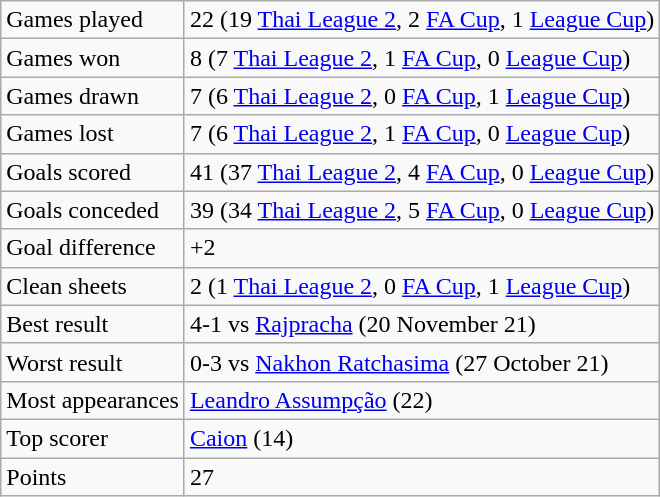<table class="wikitable">
<tr>
<td>Games played</td>
<td>22 (19 <a href='#'>Thai League 2</a>, 2 <a href='#'>FA Cup</a>, 1 <a href='#'>League Cup</a>)</td>
</tr>
<tr>
<td>Games won</td>
<td>8 (7 <a href='#'>Thai League 2</a>, 1 <a href='#'>FA Cup</a>, 0 <a href='#'>League Cup</a>)</td>
</tr>
<tr>
<td>Games drawn</td>
<td>7 (6 <a href='#'>Thai League 2</a>, 0 <a href='#'>FA Cup</a>, 1 <a href='#'>League Cup</a>)</td>
</tr>
<tr>
<td>Games lost</td>
<td>7 (6 <a href='#'>Thai League 2</a>, 1 <a href='#'>FA Cup</a>, 0 <a href='#'>League Cup</a>)</td>
</tr>
<tr>
<td>Goals scored</td>
<td>41 (37 <a href='#'>Thai League 2</a>, 4 <a href='#'>FA Cup</a>, 0 <a href='#'>League Cup</a>)</td>
</tr>
<tr>
<td>Goals conceded</td>
<td>39 (34 <a href='#'>Thai League 2</a>, 5 <a href='#'>FA Cup</a>, 0 <a href='#'>League Cup</a>)</td>
</tr>
<tr>
<td>Goal difference</td>
<td>+2</td>
</tr>
<tr>
<td>Clean sheets</td>
<td>2 (1 <a href='#'>Thai League 2</a>, 0 <a href='#'>FA Cup</a>, 1 <a href='#'>League Cup</a>)</td>
</tr>
<tr>
<td>Best result</td>
<td>4-1 vs <a href='#'>Rajpracha</a> (20 November 21)</td>
</tr>
<tr>
<td>Worst result</td>
<td>0-3 vs <a href='#'>Nakhon Ratchasima</a> (27 October 21)</td>
</tr>
<tr>
<td>Most appearances</td>
<td><a href='#'>Leandro Assumpção</a> (22)</td>
</tr>
<tr>
<td>Top scorer</td>
<td><a href='#'>Caion</a> (14)</td>
</tr>
<tr>
<td>Points</td>
<td>27</td>
</tr>
</table>
